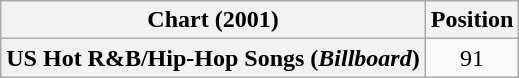<table class="wikitable plainrowheaders" style="text-align:center">
<tr>
<th scope="col">Chart (2001)</th>
<th scope="col">Position</th>
</tr>
<tr>
<th scope="row">US Hot R&B/Hip-Hop Songs (<em>Billboard</em>)</th>
<td>91</td>
</tr>
</table>
